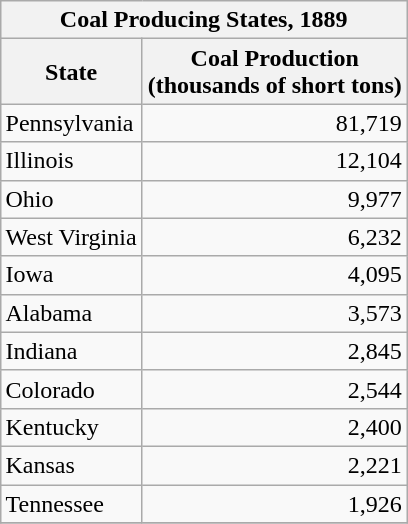<table class=wikitable style="float:right;margin-left:10px">
<tr>
<th colspan=2>Coal Producing States, 1889</th>
</tr>
<tr>
<th>State</th>
<th>Coal Production<br>(thousands of short tons)</th>
</tr>
<tr>
<td>Pennsylvania</td>
<td align=right>81,719</td>
</tr>
<tr>
<td>Illinois</td>
<td align=right>12,104</td>
</tr>
<tr>
<td>Ohio</td>
<td align=right>9,977</td>
</tr>
<tr>
<td>West Virginia</td>
<td align=right>6,232</td>
</tr>
<tr>
<td>Iowa</td>
<td align=right>4,095</td>
</tr>
<tr>
<td>Alabama</td>
<td align=right>3,573</td>
</tr>
<tr>
<td>Indiana</td>
<td align=right>2,845</td>
</tr>
<tr>
<td>Colorado</td>
<td align=right>2,544</td>
</tr>
<tr>
<td>Kentucky</td>
<td align=right>2,400</td>
</tr>
<tr>
<td>Kansas</td>
<td align=right>2,221</td>
</tr>
<tr>
<td>Tennessee</td>
<td align=right>1,926</td>
</tr>
<tr>
</tr>
</table>
